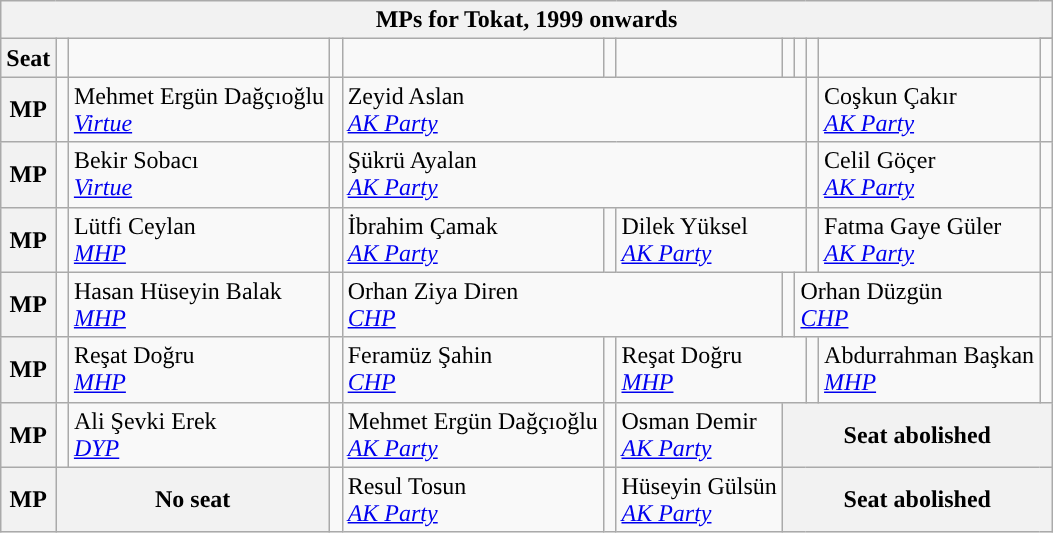<table class="wikitable">
<tr>
<th colspan = 12>MPs for Tokat, 1999 onwards</th>
</tr>
<tr>
<th rowspan = 2>Seat</th>
<td rowspan="2" style="width:1px;"></td>
<td rowspan = 2></td>
<td rowspan="2" style="width:1px;"></td>
<td rowspan = 2></td>
<td rowspan="2" style="width:1px;"></td>
<td rowspan = 2></td>
<td rowspan="2" style="width:1px;"></td>
<td rowspan = 2></td>
<td rowspan="2" style="width:1px;"></td>
<td rowspan = 2></td>
</tr>
<tr>
<td></td>
</tr>
<tr>
<th>MP</th>
<td width=1px style="background-color: "></td>
<td colspan = 1>Mehmet Ergün Dağçıoğlu<br><em><a href='#'>Virtue</a></em></td>
<td width=1px style="background-color: "></td>
<td colspan = 5>Zeyid Aslan<br><em><a href='#'>AK Party</a></em></td>
<td width=1px style="background-color: "></td>
<td colspan = 1>Coşkun Çakır<br><em><a href='#'>AK Party</a></em></td>
<td width=1px style="background-color: "></td>
</tr>
<tr>
<th>MP</th>
<td width=1px style="background-color: "></td>
<td colspan = 1>Bekir Sobacı<br><em><a href='#'>Virtue</a></em></td>
<td width=1px style="background-color: "></td>
<td colspan = 5>Şükrü Ayalan<br><em><a href='#'>AK Party</a></em></td>
<td width=1px style="background-color: "></td>
<td colspan = 1>Celil Göçer<br><em><a href='#'>AK Party</a></em></td>
<td width=1px style="background-color: "></td>
</tr>
<tr>
<th>MP</th>
<td width=1px style="background-color: "></td>
<td colspan = 1>Lütfi Ceylan<br><em><a href='#'>MHP</a></em></td>
<td width=1px style="background-color: "></td>
<td colspan = 1>İbrahim Çamak<br><em><a href='#'>AK Party</a></em></td>
<td width=1px style="background-color: "></td>
<td colspan = 3>Dilek Yüksel<br><em><a href='#'>AK Party</a></em></td>
<td width=1px style="background-color: "></td>
<td colspan = 1>Fatma Gaye Güler<br><em><a href='#'>AK Party</a></em></td>
<td width=1px style="background-color: "></td>
</tr>
<tr>
<th>MP</th>
<td width=1px style="background-color: "></td>
<td colspan = 1>Hasan Hüseyin Balak<br><em><a href='#'>MHP</a></em></td>
<td width=1px style="background-color: "></td>
<td colspan = 3>Orhan Ziya Diren<br><em><a href='#'>CHP</a></em></td>
<td width=1px style="background-color: "></td>
<td colspan = 3>Orhan Düzgün<br><em><a href='#'>CHP</a></em></td>
<td width=1px style="background-color: "></td>
</tr>
<tr>
<th>MP</th>
<td width=1px style="background-color: "></td>
<td colspan = 1>Reşat Doğru<br><em><a href='#'>MHP</a></em></td>
<td width=1px style="background-color: "></td>
<td colspan = 1>Feramüz Şahin<br><em><a href='#'>CHP</a></em></td>
<td width=1px style="background-color: "></td>
<td colspan = 3>Reşat Doğru<br><em><a href='#'>MHP</a></em></td>
<td width=1px style="background-color: "></td>
<td colspan = 1>Abdurrahman Başkan<br><em><a href='#'>MHP</a></em></td>
<td width=1px style="background-color: "></td>
</tr>
<tr>
<th>MP</th>
<td width=1px style="background-color: "></td>
<td colspan = 1>Ali Şevki Erek<br><em><a href='#'>DYP</a></em></td>
<td width=1px style="background-color: "></td>
<td colspan = 1>Mehmet Ergün Dağçıoğlu<br><em><a href='#'>AK Party</a></em></td>
<td width=1px style="background-color: "></td>
<td colspan = 1>Osman Demir<br><em><a href='#'>AK Party</a></em></td>
<th colspan = 5>Seat abolished</th>
</tr>
<tr>
<th>MP</th>
<th colspan = 2>No seat</th>
<td width=1px style="background-color: "></td>
<td colspan = 1>Resul Tosun<br><em><a href='#'>AK Party</a></em></td>
<td width=1px style="background-color: "></td>
<td colspan = 1>Hüseyin Gülsün<br><em><a href='#'>AK Party</a></em></td>
<th colspan = 5>Seat abolished</th>
</tr>
</table>
